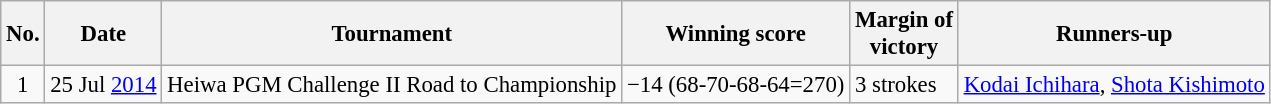<table class="wikitable" style="font-size:95%;">
<tr>
<th>No.</th>
<th>Date</th>
<th>Tournament</th>
<th>Winning score</th>
<th>Margin of<br>victory</th>
<th>Runners-up</th>
</tr>
<tr>
<td align=center>1</td>
<td align=right>25 Jul <a href='#'>2014</a></td>
<td>Heiwa PGM Challenge II Road to Championship</td>
<td>−14 (68-70-68-64=270)</td>
<td>3 strokes</td>
<td> <a href='#'>Kodai Ichihara</a>,  <a href='#'>Shota Kishimoto</a></td>
</tr>
</table>
